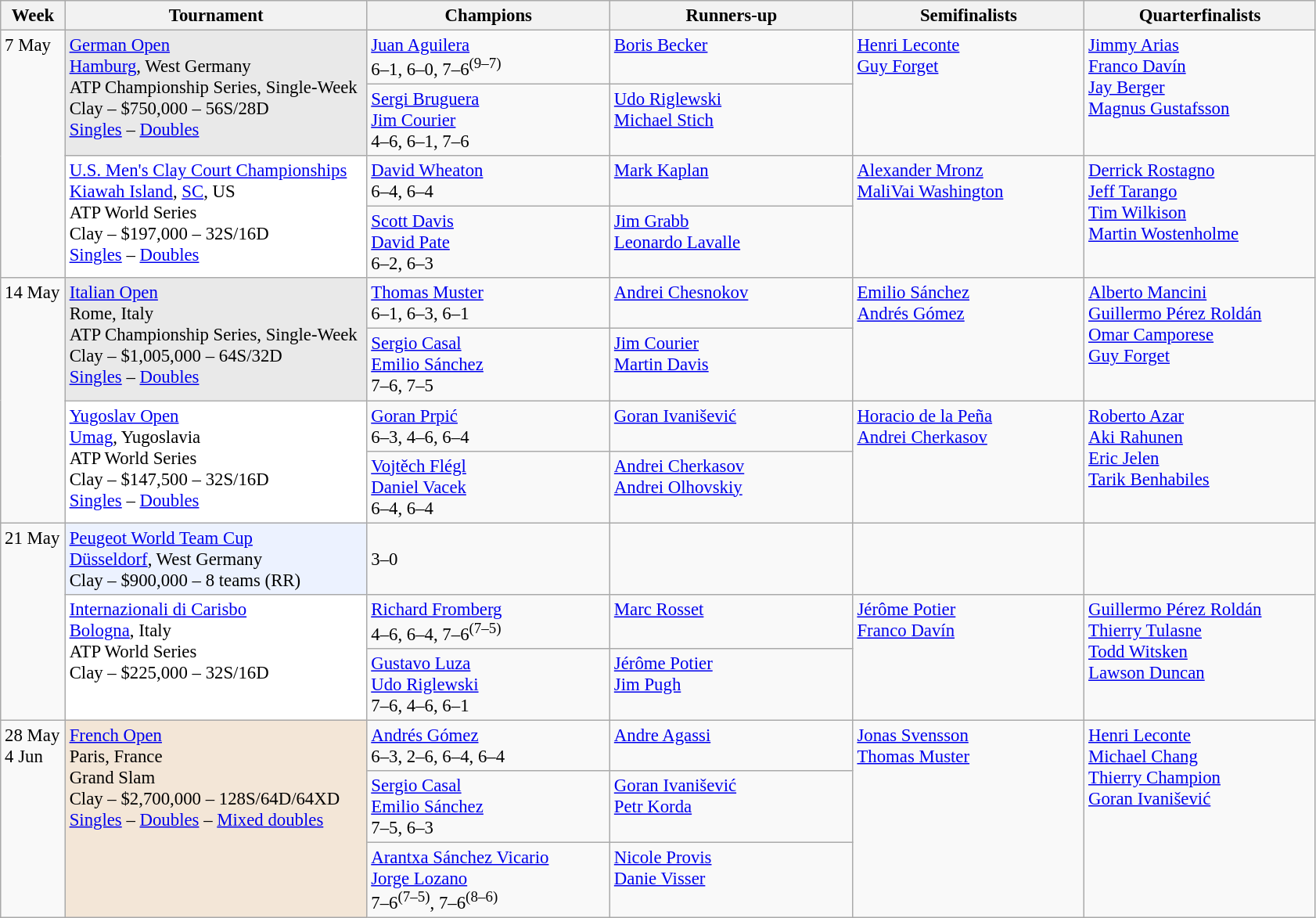<table class=wikitable style=font-size:95%>
<tr>
<th style="width:48px;">Week</th>
<th style="width:250px;">Tournament</th>
<th style="width:200px;">Champions</th>
<th style="width:200px;">Runners-up</th>
<th style="width:190px;">Semifinalists</th>
<th style="width:190px;">Quarterfinalists</th>
</tr>
<tr valign=top>
<td rowspan=4>7 May</td>
<td style="background:#E9E9E9;" rowspan=2><a href='#'>German Open</a> <br> <a href='#'>Hamburg</a>, West Germany <br> ATP Championship Series, Single-Week <br> Clay – $750,000 – 56S/28D <br> <a href='#'>Singles</a> – <a href='#'>Doubles</a></td>
<td> <a href='#'>Juan Aguilera</a> <br> 6–1, 6–0, 7–6<sup>(9–7)</sup></td>
<td> <a href='#'>Boris Becker</a></td>
<td rowspan=2> <a href='#'>Henri Leconte</a> <br>  <a href='#'>Guy Forget</a></td>
<td rowspan=2> <a href='#'>Jimmy Arias</a> <br>  <a href='#'>Franco Davín</a> <br>  <a href='#'>Jay Berger</a> <br>  <a href='#'>Magnus Gustafsson</a></td>
</tr>
<tr valign=top>
<td> <a href='#'>Sergi Bruguera</a> <br>  <a href='#'>Jim Courier</a> <br> 4–6, 6–1, 7–6</td>
<td> <a href='#'>Udo Riglewski</a> <br>  <a href='#'>Michael Stich</a></td>
</tr>
<tr valign=top>
<td style="background:#FFF;" rowspan=2><a href='#'>U.S. Men's Clay Court Championships</a> <br> <a href='#'>Kiawah Island</a>, <a href='#'>SC</a>, US <br> ATP World Series <br> Clay – $197,000 – 32S/16D <br> <a href='#'>Singles</a> – <a href='#'>Doubles</a></td>
<td> <a href='#'>David Wheaton</a> <br> 6–4, 6–4</td>
<td> <a href='#'>Mark Kaplan</a></td>
<td rowspan=2> <a href='#'>Alexander Mronz</a> <br>  <a href='#'>MaliVai Washington</a></td>
<td rowspan=2> <a href='#'>Derrick Rostagno</a> <br>  <a href='#'>Jeff Tarango</a> <br>  <a href='#'>Tim Wilkison</a> <br>  <a href='#'>Martin Wostenholme</a></td>
</tr>
<tr valign=top>
<td> <a href='#'>Scott Davis</a> <br>  <a href='#'>David Pate</a> <br> 6–2, 6–3</td>
<td> <a href='#'>Jim Grabb</a> <br>  <a href='#'>Leonardo Lavalle</a></td>
</tr>
<tr valign=top>
<td rowspan=4>14 May</td>
<td style="background:#E9E9E9;" rowspan=2><a href='#'>Italian Open</a> <br> Rome, Italy <br> ATP Championship Series, Single-Week <br> Clay – $1,005,000 – 64S/32D <br> <a href='#'>Singles</a> – <a href='#'>Doubles</a></td>
<td> <a href='#'>Thomas Muster</a> <br> 6–1, 6–3, 6–1</td>
<td> <a href='#'>Andrei Chesnokov</a></td>
<td rowspan=2> <a href='#'>Emilio Sánchez</a> <br>  <a href='#'>Andrés Gómez</a></td>
<td rowspan=2> <a href='#'>Alberto Mancini</a> <br>  <a href='#'>Guillermo Pérez Roldán</a> <br>  <a href='#'>Omar Camporese</a> <br>  <a href='#'>Guy Forget</a></td>
</tr>
<tr valign=top>
<td> <a href='#'>Sergio Casal</a> <br>  <a href='#'>Emilio Sánchez</a> <br> 7–6, 7–5</td>
<td> <a href='#'>Jim Courier</a> <br>  <a href='#'>Martin Davis</a></td>
</tr>
<tr valign=top>
<td style="background:#FFF;" rowspan=2><a href='#'>Yugoslav Open</a> <br>  <a href='#'>Umag</a>, Yugoslavia <br> ATP World Series <br> Clay – $147,500 – 32S/16D <br> <a href='#'>Singles</a> – <a href='#'>Doubles</a></td>
<td> <a href='#'>Goran Prpić</a> <br> 6–3, 4–6, 6–4</td>
<td> <a href='#'>Goran Ivanišević</a></td>
<td rowspan=2> <a href='#'>Horacio de la Peña</a> <br>  <a href='#'>Andrei Cherkasov</a></td>
<td rowspan=2> <a href='#'>Roberto Azar</a> <br>  <a href='#'>Aki Rahunen</a> <br>  <a href='#'>Eric Jelen</a> <br>  <a href='#'>Tarik Benhabiles</a></td>
</tr>
<tr valign=top>
<td> <a href='#'>Vojtěch Flégl</a> <br>  <a href='#'>Daniel Vacek</a> <br> 6–4, 6–4</td>
<td> <a href='#'>Andrei Cherkasov</a> <br>  <a href='#'>Andrei Olhovskiy</a></td>
</tr>
<tr valign=top>
<td rowspan=3>21 May</td>
<td style="background:#ECF2FF;"><a href='#'>Peugeot World Team Cup</a> <br> <a href='#'>Düsseldorf</a>, West  Germany <br> Clay – $900,000 – 8 teams (RR)</td>
<td> <br> 3–0</td>
<td></td>
<td><br><br><br></td>
<td></td>
</tr>
<tr valign=top>
<td style="background:#FFF;" rowspan=2><a href='#'>Internazionali di Carisbo</a> <br> <a href='#'>Bologna</a>, Italy <br> ATP World Series <br> Clay – $225,000 – 32S/16D</td>
<td> <a href='#'>Richard Fromberg</a> <br> 4–6, 6–4, 7–6<sup>(7–5)</sup></td>
<td> <a href='#'>Marc Rosset</a></td>
<td rowspan=2> <a href='#'>Jérôme Potier</a> <br>  <a href='#'>Franco Davín</a></td>
<td rowspan=2> <a href='#'>Guillermo Pérez Roldán</a> <br>  <a href='#'>Thierry Tulasne</a> <br>  <a href='#'>Todd Witsken</a> <br>  <a href='#'>Lawson Duncan</a></td>
</tr>
<tr valign=top>
<td> <a href='#'>Gustavo Luza</a> <br>  <a href='#'>Udo Riglewski</a> <br> 7–6, 4–6, 6–1</td>
<td> <a href='#'>Jérôme Potier</a> <br>  <a href='#'>Jim Pugh</a></td>
</tr>
<tr valign=top>
<td rowspan=3>28 May <br> 4 Jun</td>
<td style="background:#F3E6D7;" rowspan=3><a href='#'>French Open</a> <br> Paris, France <br> Grand Slam <br> Clay – $2,700,000 – 128S/64D/64XD <br> <a href='#'>Singles</a> – <a href='#'>Doubles</a> – <a href='#'>Mixed doubles</a></td>
<td> <a href='#'>Andrés Gómez</a> <br> 6–3, 2–6, 6–4, 6–4</td>
<td> <a href='#'>Andre Agassi</a></td>
<td rowspan=3> <a href='#'>Jonas Svensson</a> <br>  <a href='#'>Thomas Muster</a></td>
<td rowspan=3> <a href='#'>Henri Leconte</a> <br>  <a href='#'>Michael Chang</a> <br>  <a href='#'>Thierry Champion</a> <br>  <a href='#'>Goran Ivanišević</a></td>
</tr>
<tr valign=top>
<td> <a href='#'>Sergio Casal</a> <br>  <a href='#'>Emilio Sánchez</a> <br> 7–5, 6–3</td>
<td> <a href='#'>Goran Ivanišević</a> <br>  <a href='#'>Petr Korda</a></td>
</tr>
<tr valign=top>
<td> <a href='#'>Arantxa Sánchez Vicario</a> <br>  <a href='#'>Jorge Lozano</a> <br> 7–6<sup>(7–5)</sup>, 7–6<sup>(8–6)</sup></td>
<td> <a href='#'>Nicole Provis</a> <br>  <a href='#'>Danie Visser</a></td>
</tr>
</table>
